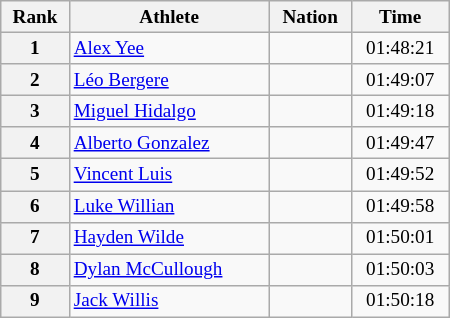<table class="wikitable sortable" style="width: 300px;font-size: 80%;text-align:center">
<tr>
<th>Rank</th>
<th>Athlete</th>
<th>Nation</th>
<th>Time</th>
</tr>
<tr>
<th>1</th>
<td align=left><a href='#'>Alex Yee</a></td>
<td align=left></td>
<td>01:48:21</td>
</tr>
<tr>
<th>2</th>
<td align=left><a href='#'>Léo Bergere</a></td>
<td align=left></td>
<td>01:49:07</td>
</tr>
<tr>
<th>3</th>
<td align=left><a href='#'>Miguel Hidalgo</a></td>
<td align=left></td>
<td>01:49:18</td>
</tr>
<tr>
<th>4</th>
<td align=left><a href='#'>Alberto Gonzalez</a></td>
<td align=left></td>
<td>01:49:47</td>
</tr>
<tr>
<th>5</th>
<td align=left><a href='#'>Vincent Luis</a></td>
<td align=left></td>
<td>01:49:52</td>
</tr>
<tr>
<th>6</th>
<td align=left><a href='#'>Luke Willian</a></td>
<td align=left></td>
<td>01:49:58</td>
</tr>
<tr>
<th>7</th>
<td align=left><a href='#'>Hayden Wilde</a></td>
<td align=left></td>
<td>01:50:01</td>
</tr>
<tr>
<th>8</th>
<td align=left><a href='#'>Dylan McCullough</a></td>
<td align=left></td>
<td>01:50:03</td>
</tr>
<tr>
<th>9</th>
<td align=left><a href='#'>Jack Willis</a></td>
<td align=left></td>
<td>01:50:18</td>
</tr>
</table>
